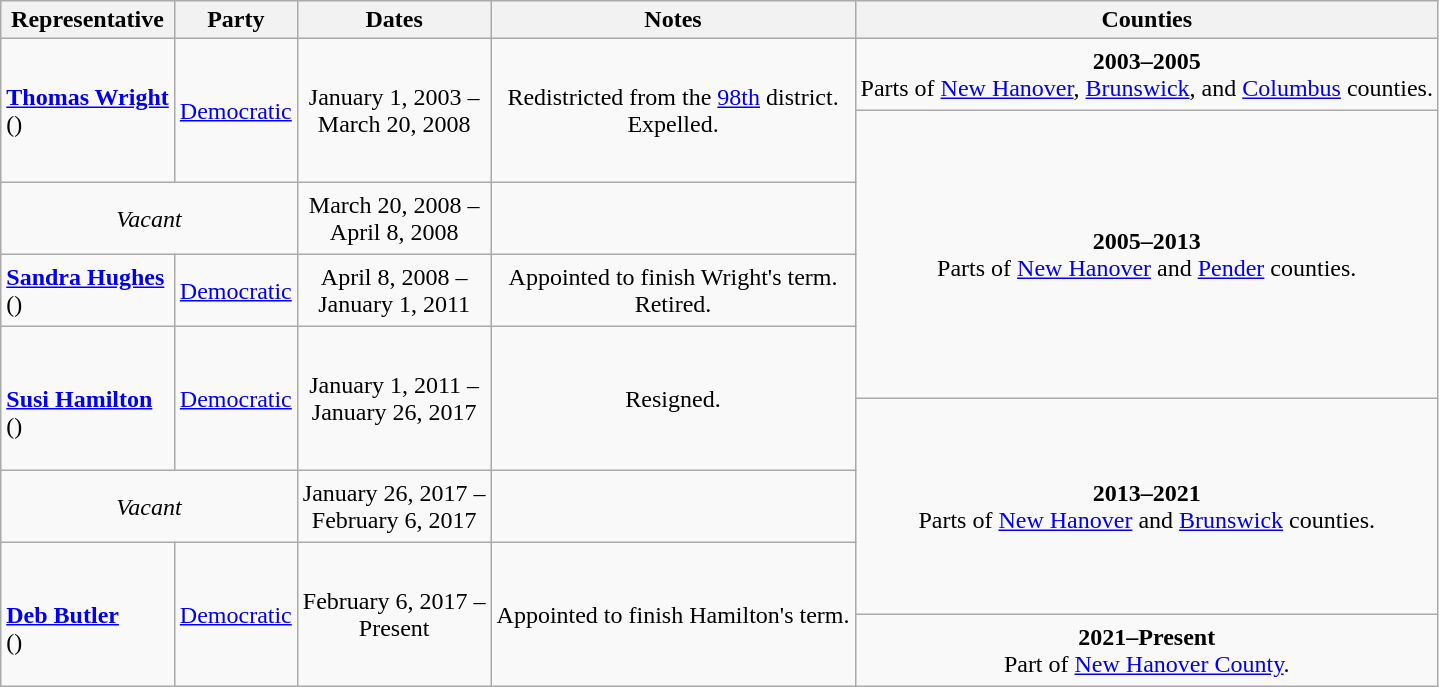<table class=wikitable style="text-align:center">
<tr>
<th>Representative</th>
<th>Party</th>
<th>Dates</th>
<th>Notes</th>
<th>Counties</th>
</tr>
<tr style="height:3em">
<td rowspan=2 align=left><strong><a href='#'>Thomas Wright</a></strong><br>()</td>
<td rowspan=2 ><a href='#'>Democratic</a></td>
<td rowspan=2 nowrap>January 1, 2003 – <br> March 20, 2008</td>
<td rowspan=2>Redistricted from the <a href='#'>98th</a> district. <br> Expelled.</td>
<td><strong>2003–2005</strong> <br> Parts of <a href='#'>New Hanover</a>, <a href='#'>Brunswick</a>, and <a href='#'>Columbus</a> counties.</td>
</tr>
<tr style="height:3em">
<td rowspan=4><strong>2005–2013</strong> <br> Parts of <a href='#'>New Hanover</a> and <a href='#'>Pender</a> counties.</td>
</tr>
<tr style="height:3em">
<td colspan=2><em>Vacant</em></td>
<td nowrap>March 20, 2008 – <br> April 8, 2008</td>
<td></td>
</tr>
<tr style="height:3em">
<td align=left><strong><a href='#'>Sandra Hughes</a></strong><br>()</td>
<td><a href='#'>Democratic</a></td>
<td nowrap>April 8, 2008 – <br> January 1, 2011</td>
<td>Appointed to finish Wright's term. <br> Retired.</td>
</tr>
<tr style="height:3em">
<td rowspan=2 align=left><br><strong><a href='#'>Susi Hamilton</a></strong><br>()</td>
<td rowspan=2 ><a href='#'>Democratic</a></td>
<td rowspan=2 nowrap>January 1, 2011 – <br> January 26, 2017</td>
<td rowspan=2>Resigned.</td>
</tr>
<tr style="height:3em">
<td rowspan=3><strong>2013–2021</strong> <br> Parts of <a href='#'>New Hanover</a> and <a href='#'>Brunswick</a> counties.</td>
</tr>
<tr style="height:3em">
<td colspan=2><em>Vacant</em></td>
<td nowrap>January 26, 2017 – <br> February 6, 2017</td>
<td></td>
</tr>
<tr style="height:3em">
<td rowspan=2 align=left><br><strong><a href='#'>Deb Butler</a></strong><br>()</td>
<td rowspan=2 ><a href='#'>Democratic</a></td>
<td rowspan=2 nowrap>February 6, 2017 – <br> Present</td>
<td rowspan=2>Appointed to finish Hamilton's term.</td>
</tr>
<tr style="height:3em">
<td><strong>2021–Present</strong> <br> Part of <a href='#'>New Hanover County</a>.</td>
</tr>
</table>
